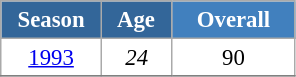<table class="wikitable" style="font-size:95%; text-align:center; border:grey solid 1px; border-collapse:collapse; background:#ffffff;">
<tr>
<th style="background-color:#369; color:white; width:60px;"> Season </th>
<th style="background-color:#369; color:white; width:40px;"> Age </th>
<th style="background-color:#4180be; color:white; width:75px;">Overall</th>
</tr>
<tr>
<td><a href='#'>1993</a></td>
<td><em>24</em></td>
<td>90</td>
</tr>
<tr>
</tr>
</table>
